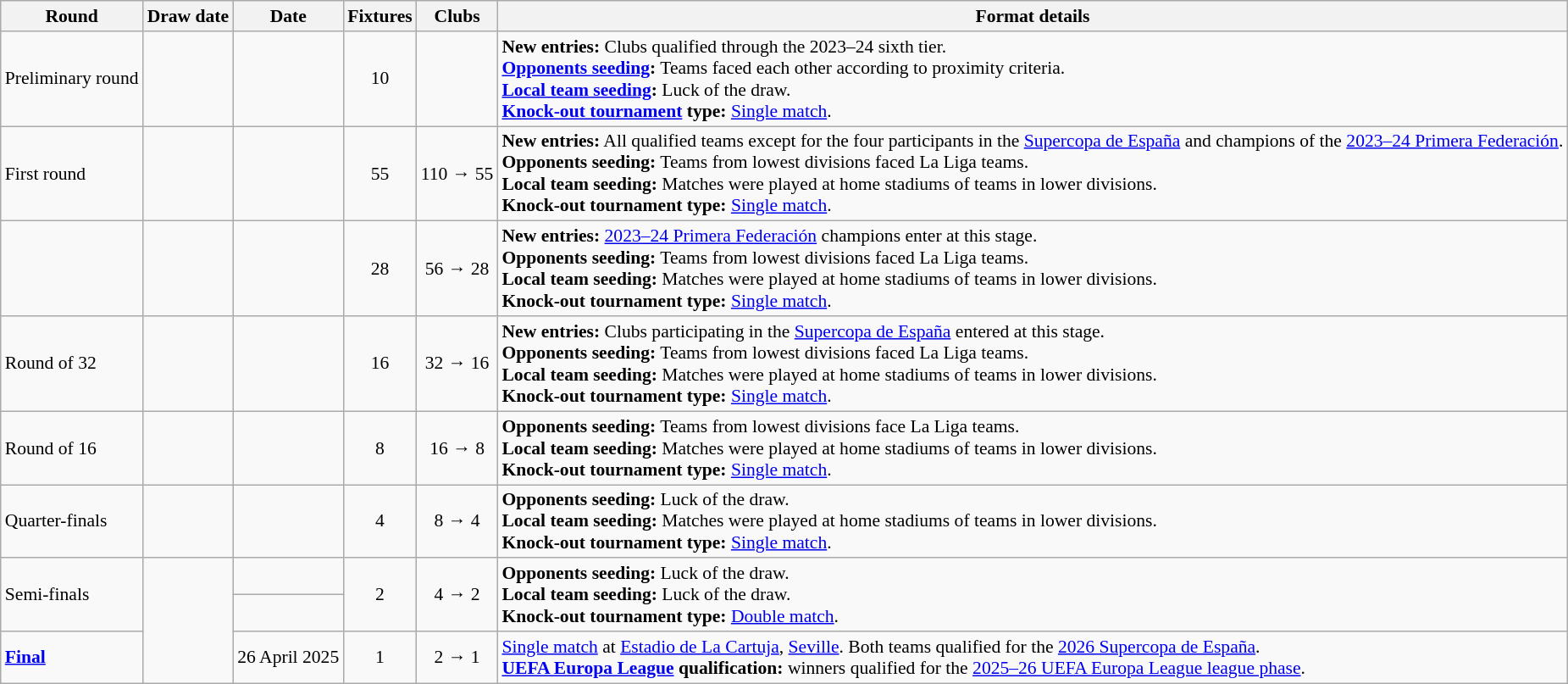<table class="wikitable" style="font-size:90%">
<tr>
<th>Round</th>
<th>Draw date</th>
<th>Date</th>
<th>Fixtures</th>
<th>Clubs</th>
<th>Format details</th>
</tr>
<tr>
<td>Preliminary round</td>
<td style="text-align:left;"></td>
<td style="text-align:left;"></td>
<td style="text-align:center;">10</td>
<td style="text-align:center;"></td>
<td><strong>New entries:</strong> Clubs qualified through the 2023–24 sixth tier.<br><strong><a href='#'>Opponents seeding</a>:</strong> Teams faced each other according to proximity criteria.<br><strong><a href='#'>Local team seeding</a>:</strong> Luck of the draw.<br><strong><a href='#'>Knock-out tournament</a> type:</strong> <a href='#'>Single match</a>.</td>
</tr>
<tr>
<td>First round</td>
<td style="text-align:left;"></td>
<td style="text-align:left;"></td>
<td style="text-align:center;">55</td>
<td style="text-align:center;">110 → 55</td>
<td><strong>New entries:</strong> All qualified teams except for the four participants in the <a href='#'>Supercopa de España</a> and champions of the <a href='#'>2023–24 Primera Federación</a>.<br><strong>Opponents seeding:</strong> Teams from lowest divisions faced La Liga teams.<br><strong>Local team seeding:</strong> Matches were played at home stadiums of teams in lower divisions.<br><strong>Knock-out tournament type:</strong> <a href='#'>Single match</a>.</td>
</tr>
<tr>
<td></td>
<td style="text-align:left;"></td>
<td style="text-align:left;"></td>
<td style="text-align:center;">28</td>
<td style="text-align:center;">56 → 28</td>
<td><strong>New entries:</strong> <a href='#'>2023–24 Primera Federación</a> champions enter at this stage.<br><strong>Opponents seeding:</strong> Teams from lowest divisions faced La Liga teams.<br><strong>Local team seeding:</strong> Matches were played at home stadiums of teams in lower divisions.<br><strong>Knock-out tournament type:</strong> <a href='#'>Single match</a>.</td>
</tr>
<tr>
<td>Round of 32</td>
<td style="text-align:left;"></td>
<td style="text-align:left;"></td>
<td style="text-align:center;">16</td>
<td style="text-align:center;">32 → 16</td>
<td><strong>New entries:</strong> Clubs participating in the <a href='#'>Supercopa de España</a> entered at this stage.<br><strong>Opponents seeding:</strong> Teams from lowest divisions faced La Liga teams.<br><strong>Local team seeding:</strong> Matches were played at home stadiums of teams in lower divisions.<br><strong>Knock-out tournament type:</strong> <a href='#'>Single match</a>.</td>
</tr>
<tr>
<td>Round of 16</td>
<td style="text-align:left;"></td>
<td style="text-align:left;"></td>
<td style="text-align:center;">8</td>
<td style="text-align:center;">16 → 8</td>
<td><strong>Opponents seeding:</strong> Teams from lowest divisions face La Liga teams.<br><strong>Local team seeding:</strong> Matches were played at home stadiums of teams in lower divisions.<br><strong>Knock-out tournament type:</strong> <a href='#'>Single match</a>.</td>
</tr>
<tr>
<td>Quarter-finals</td>
<td style="text-align:left;"></td>
<td style="text-align:left;"></td>
<td style="text-align:center;">4</td>
<td style="text-align:center;">8 → 4</td>
<td><strong>Opponents seeding:</strong> Luck of the draw.<br><strong>Local team seeding:</strong> Matches were played at home stadiums of teams in lower divisions.<br><strong>Knock-out tournament type:</strong> <a href='#'>Single match</a>.</td>
</tr>
<tr>
<td rowspan=2>Semi-finals</td>
<td rowspan=3 style="text-align:left;"></td>
<td style="text-align:left;"></td>
<td rowspan=2 style="text-align:center;">2</td>
<td rowspan=2 style="text-align:center;">4 → 2</td>
<td rowspan=2><strong>Opponents seeding:</strong> Luck of the draw.<br><strong>Local team seeding:</strong> Luck of the draw.<br><strong>Knock-out tournament type:</strong> <a href='#'>Double match</a>.</td>
</tr>
<tr>
<td style="text-align:left;"></td>
</tr>
<tr>
<td><strong><a href='#'>Final</a></strong></td>
<td style="text-align:left;">26 April 2025</td>
<td style="text-align:center;">1</td>
<td style="text-align:center;">2 → 1</td>
<td><a href='#'>Single match</a> at <a href='#'>Estadio de La Cartuja</a>, <a href='#'>Seville</a>. Both teams qualified for the <a href='#'>2026 Supercopa de España</a>.<br><strong><a href='#'>UEFA Europa League</a> qualification:</strong> winners qualified for the <a href='#'>2025–26 UEFA Europa League league phase</a>.</td>
</tr>
</table>
